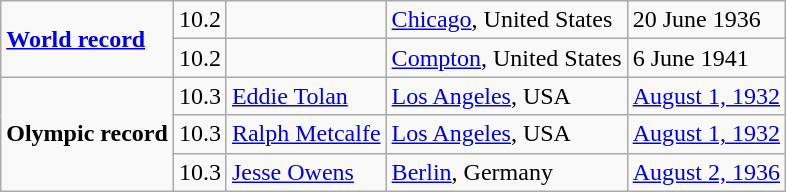<table class="wikitable">
<tr>
<td rowspan=2><strong><a href='#'>World record</a></strong></td>
<td align=center>10.2</td>
<td></td>
<td><a href='#'>Chicago</a>, United States</td>
<td>20 June 1936</td>
</tr>
<tr>
<td align=center>10.2</td>
<td></td>
<td><a href='#'>Compton</a>, United States</td>
<td>6 June 1941</td>
</tr>
<tr>
<td rowspan=3><strong>Olympic record</strong></td>
<td align=center>10.3</td>
<td> <a href='#'>Eddie Tolan</a></td>
<td><a href='#'>Los Angeles</a>, USA</td>
<td><a href='#'>August 1, 1932</a></td>
</tr>
<tr>
<td align=center>10.3</td>
<td> <a href='#'>Ralph Metcalfe</a></td>
<td><a href='#'>Los Angeles</a>, USA</td>
<td><a href='#'>August 1, 1932</a></td>
</tr>
<tr>
<td align=center>10.3</td>
<td><a href='#'>Jesse Owens</a></td>
<td><a href='#'>Berlin</a>, Germany</td>
<td><a href='#'>August 2, 1936</a></td>
</tr>
</table>
